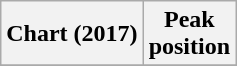<table class="wikitable plainrowheaders" style="text-align:center">
<tr>
<th scope="col">Chart (2017)</th>
<th scope="col">Peak<br>position</th>
</tr>
<tr>
</tr>
</table>
